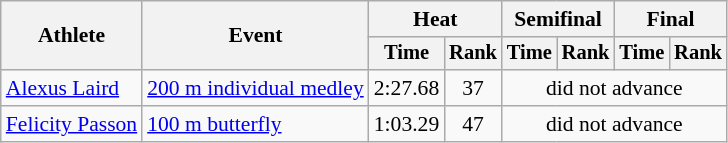<table class=wikitable style="font-size:90%">
<tr>
<th rowspan="2">Athlete</th>
<th rowspan="2">Event</th>
<th colspan="2">Heat</th>
<th colspan="2">Semifinal</th>
<th colspan="2">Final</th>
</tr>
<tr style="font-size:95%">
<th>Time</th>
<th>Rank</th>
<th>Time</th>
<th>Rank</th>
<th>Time</th>
<th>Rank</th>
</tr>
<tr align=center>
<td align=left><a href='#'>Alexus Laird</a></td>
<td align=left><a href='#'>200 m individual medley</a></td>
<td>2:27.68</td>
<td>37</td>
<td colspan=4>did not advance</td>
</tr>
<tr align=center>
<td align=left><a href='#'>Felicity Passon</a></td>
<td align=left><a href='#'>100 m butterfly</a></td>
<td>1:03.29</td>
<td>47</td>
<td colspan=4>did not advance</td>
</tr>
</table>
